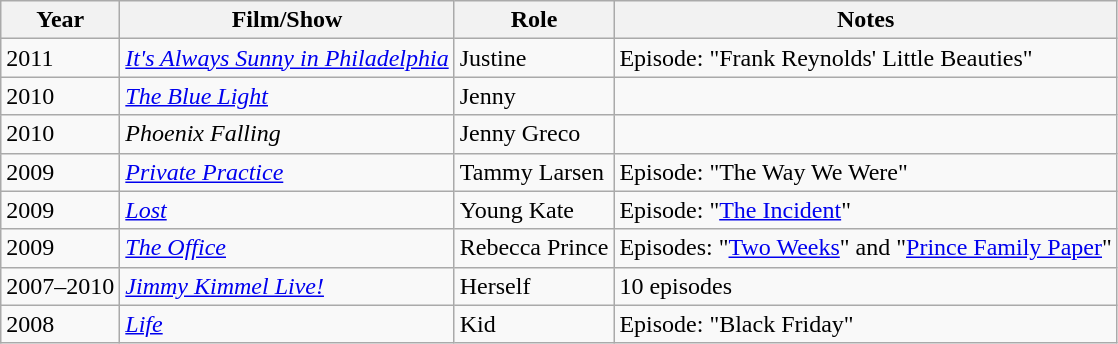<table class="wikitable">
<tr>
<th>Year</th>
<th>Film/Show</th>
<th>Role</th>
<th>Notes</th>
</tr>
<tr>
<td>2011</td>
<td><em><a href='#'>It's Always Sunny in Philadelphia</a></em></td>
<td>Justine</td>
<td>Episode: "Frank Reynolds' Little Beauties"</td>
</tr>
<tr>
<td>2010</td>
<td><em><a href='#'>The Blue Light</a></em></td>
<td>Jenny</td>
<td></td>
</tr>
<tr>
<td>2010</td>
<td><em>Phoenix Falling</em></td>
<td>Jenny Greco</td>
<td></td>
</tr>
<tr>
<td>2009</td>
<td><em><a href='#'>Private Practice</a></em></td>
<td>Tammy Larsen</td>
<td>Episode: "The Way We Were"</td>
</tr>
<tr>
<td>2009</td>
<td><em><a href='#'>Lost</a></em></td>
<td>Young Kate</td>
<td>Episode: "<a href='#'>The Incident</a>"</td>
</tr>
<tr>
<td>2009</td>
<td><em><a href='#'>The Office</a></em></td>
<td>Rebecca Prince</td>
<td>Episodes: "<a href='#'>Two Weeks</a>" and "<a href='#'>Prince Family Paper</a>"</td>
</tr>
<tr>
<td>2007–2010</td>
<td><em><a href='#'>Jimmy Kimmel Live!</a></em></td>
<td>Herself</td>
<td>10 episodes</td>
</tr>
<tr>
<td>2008</td>
<td><em><a href='#'>Life</a></em></td>
<td>Kid</td>
<td>Episode: "Black Friday"</td>
</tr>
</table>
